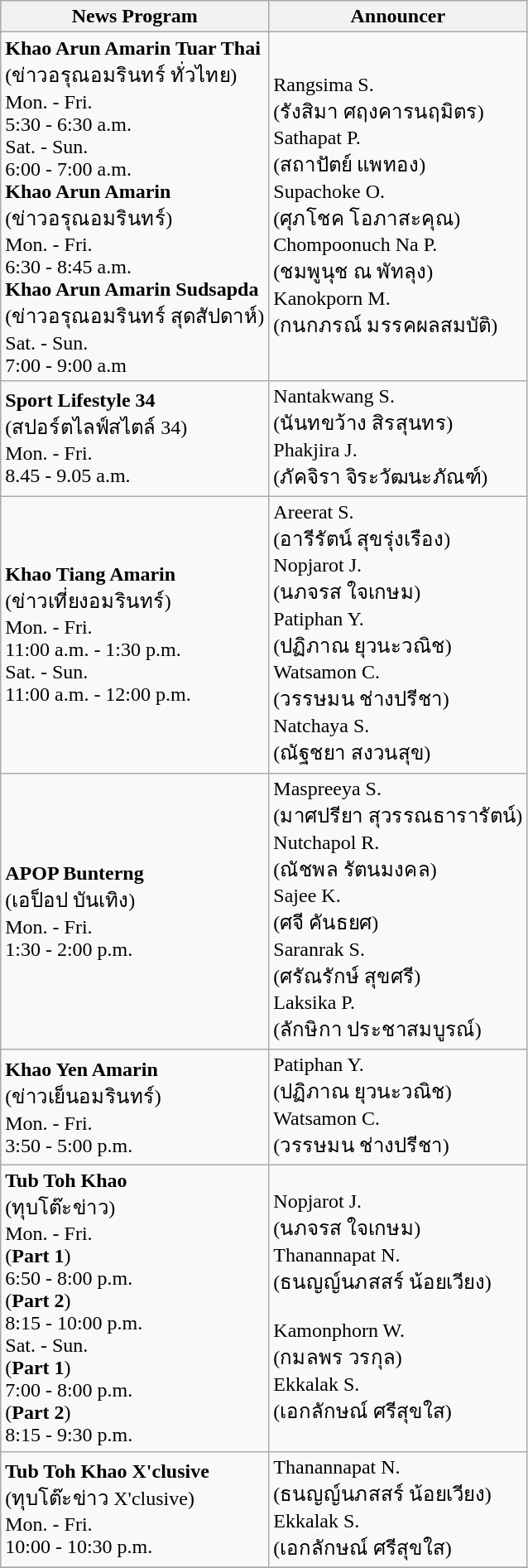<table class="wikitable">
<tr>
<th>News Program</th>
<th>Announcer</th>
</tr>
<tr>
<td><strong>Khao Arun Amarin Tuar Thai</strong> <br>(ข่าวอรุณอมรินทร์ ทั่วไทย)<br>Mon. - Fri. <br> 5:30 - 6:30 a.m.<br>Sat. - Sun.<br> 6:00 - 7:00 a.m.<br><strong>Khao Arun Amarin</strong><br>(ข่าวอรุณอมรินทร์)<br>Mon. - Fri.<br> 6:30 - 8:45 a.m.<br><strong>Khao Arun Amarin Sudsapda</strong><br>(ข่าวอรุณอมรินทร์ สุดสัปดาห์)<br>Sat. - Sun.<br> 7:00 - 9:00 a.m</td>
<td>Rangsima S.<br>(รังสิมา ศฤงคารนฤมิตร)<br>Sathapat P.<br>(สถาปัตย์ แพทอง)<br>Supachoke O.<br>(ศุภโชค โอภาสะคุณ)<br>Chompoonuch Na P.<br>(ชมพูนุช ณ พัทลุง)<br>Kanokporn M.<br>(กนกภรณ์ มรรคผลสมบัติ)</td>
</tr>
<tr>
<td><strong>Sport Lifestyle 34</strong><br>(สปอร์ตไลฟ์สไตล์ 34)<br>Mon. - Fri. <br> 8.45 - 9.05 a.m.</td>
<td>Nantakwang S.<br>(นันทขว้าง สิรสุนทร)<br>Phakjira J.<br>(ภัคจิรา จิระวัฒนะภัณฑ์)</td>
</tr>
<tr>
<td><strong>Khao Tiang Amarin</strong><br>(ข่าวเที่ยงอมรินทร์)<br>Mon. - Fri.<br> 11:00 a.m. - 1:30 p.m.<br>Sat. - Sun.<br> 11:00 a.m. - 12:00 p.m.</td>
<td>Areerat S.<br>(อารีรัตน์ สุขรุ่งเรือง)<br>Nopjarot J.<br>(นภจรส ใจเกษม)<br>Patiphan Y.<br>(ปฏิภาณ ยุวนะวณิช)<br>Watsamon C.<br>(วรรษมน ช่างปรีชา)<br>Natchaya S.<br>(ณัฐชยา สงวนสุข)</td>
</tr>
<tr>
<td><strong>APOP Bunterng</strong><br>(เอป็อป บันเทิง)<br>Mon. - Fri. <br> 1:30 - 2:00 p.m.</td>
<td>Maspreeya S.<br>(มาศปรียา สุวรรณธารารัตน์)<br>Nutchapol R.<br>(ณัชพล รัตนมงคล)<br>Sajee K.<br>(ศจี คันธยศ)<br>Saranrak S.<br>(ศรัณรักษ์ สุขศรี)<br>Laksika P.<br>(ลักษิกา ประชาสมบูรณ์)</td>
</tr>
<tr>
<td><strong>Khao Yen Amarin</strong><br>(ข่าวเย็นอมรินทร์)<br>Mon. - Fri. <br> 3:50 - 5:00 p.m.</td>
<td>Patiphan Y.<br>(ปฏิภาณ ยุวนะวณิช)<br>Watsamon C.<br>(วรรษมน ช่างปรีชา)</td>
</tr>
<tr>
<td><strong>Tub Toh Khao</strong><br>(ทุบโต๊ะข่าว)<br> Mon. - Fri. <br> (<strong>Part 1</strong>) <br>6:50 - 8:00 p.m. <br> (<strong>Part 2</strong>) <br>8:15 - 10:00 p.m. <br>Sat. - Sun. <br> (<strong>Part 1</strong>) <br>7:00 - 8:00 p.m. <br> (<strong>Part 2</strong>) <br>8:15 - 9:30 p.m.</td>
<td>Nopjarot J.<br>(นภจรส ใจเกษม)<br>Thanannapat N.<br>(ธนญญ์นภสสร์ น้อยเวียง)<br><br>Kamonphorn W.<br>(กมลพร วรกุล)<br>Ekkalak S.<br>(เอกลักษณ์ ศรีสุขใส)</td>
</tr>
<tr>
<td><strong>Tub Toh Khao X'clusive</strong><br>(ทุบโต๊ะข่าว X'clusive)<br> Mon. - Fri. <br> 10:00 - 10:30 p.m.</td>
<td>Thanannapat N.<br>(ธนญญ์นภสสร์ น้อยเวียง)<br>Ekkalak S.<br>(เอกลักษณ์ ศรีสุขใส)</td>
</tr>
<tr>
</tr>
</table>
